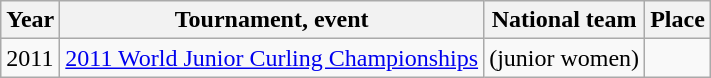<table class="wikitable">
<tr>
<th scope="col">Year</th>
<th scope="col">Tournament, event</th>
<th scope="col">National team</th>
<th scope="col">Place</th>
</tr>
<tr>
<td>2011</td>
<td><a href='#'>2011 World Junior Curling Championships</a></td>
<td> (junior women)</td>
<td></td>
</tr>
</table>
